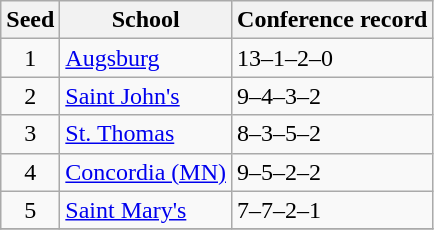<table class="wikitable">
<tr>
<th>Seed</th>
<th>School</th>
<th>Conference record</th>
</tr>
<tr>
<td align=center>1</td>
<td><a href='#'>Augsburg</a></td>
<td>13–1–2–0</td>
</tr>
<tr>
<td align=center>2</td>
<td><a href='#'>Saint John's</a></td>
<td>9–4–3–2</td>
</tr>
<tr>
<td align=center>3</td>
<td><a href='#'>St. Thomas</a></td>
<td>8–3–5–2</td>
</tr>
<tr>
<td align=center>4</td>
<td><a href='#'>Concordia (MN)</a></td>
<td>9–5–2–2</td>
</tr>
<tr>
<td align=center>5</td>
<td><a href='#'>Saint Mary's</a></td>
<td>7–7–2–1</td>
</tr>
<tr>
</tr>
</table>
